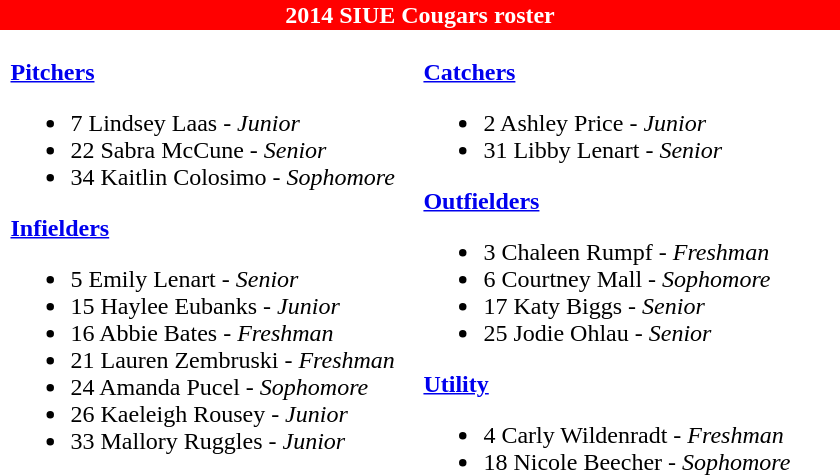<table class="toccolours" style="border-collapse:collapse; font-size:100%;">
<tr>
<th colspan="9" style="background-color: #FF0000; color: #FFFFFF;text-align:center;">2014 SIUE Cougars roster</th>
</tr>
<tr>
</tr>
<tr>
<td width="03"> </td>
<td valign="top"><br><strong><a href='#'>Pitchers</a></strong><ul><li>7 Lindsey Laas - <em>Junior</em></li><li>22 Sabra McCune - <em>Senior</em></li><li>34 Kaitlin Colosimo - <em>Sophomore</em></li></ul><strong><a href='#'>Infielders</a></strong><ul><li>5 Emily Lenart - <em>Senior</em></li><li>15 Haylee Eubanks - <em>Junior</em></li><li>16 Abbie Bates  - <em>Freshman</em></li><li>21 Lauren Zembruski - <em>Freshman</em></li><li>24 Amanda Pucel - <em>Sophomore</em></li><li>26 Kaeleigh Rousey - <em>Junior</em></li><li>33 Mallory Ruggles  - <em>Junior</em></li></ul></td>
<td width="15"> </td>
<td valign="top"><br><strong><a href='#'>Catchers</a></strong><ul><li>2 Ashley Price - <em>Junior</em></li><li>31 Libby Lenart  - <em>Senior</em></li></ul><strong><a href='#'>Outfielders</a></strong><ul><li>3 Chaleen Rumpf - <em>Freshman</em></li><li>6 Courtney Mall  - <em>Sophomore</em></li><li>17  Katy Biggs - <em>Senior</em></li><li>25 Jodie Ohlau - <em>Senior</em></li></ul><strong><a href='#'>Utility</a></strong><ul><li>4 Carly Wildenradt - <em>Freshman</em></li><li>18 Nicole Beecher - <em>Sophomore</em></li></ul></td>
<td width="30"> </td>
</tr>
</table>
